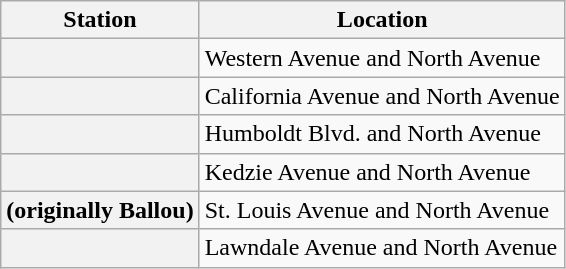<table class="wikitable plainrowheaders" align=center>
<tr>
<th scope="col">Station</th>
<th scope="col">Location</th>
</tr>
<tr>
<th scope="row"></th>
<td>Western Avenue and North Avenue</td>
</tr>
<tr>
<th scope="row"></th>
<td>California Avenue and North Avenue</td>
</tr>
<tr>
<th scope="row"></th>
<td>Humboldt Blvd. and North Avenue</td>
</tr>
<tr>
<th scope="row"></th>
<td>Kedzie Avenue and North Avenue</td>
</tr>
<tr>
<th scope="row"> (originally Ballou)</th>
<td>St. Louis Avenue and North Avenue</td>
</tr>
<tr>
<th scope="row"></th>
<td>Lawndale Avenue and North Avenue</td>
</tr>
</table>
